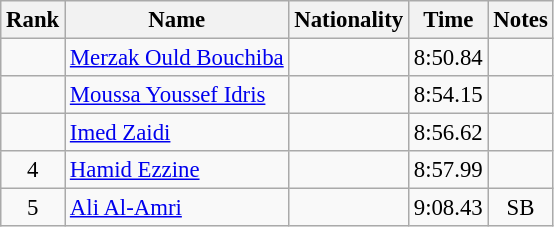<table class="wikitable sortable" style="text-align:center;font-size:95%">
<tr>
<th>Rank</th>
<th>Name</th>
<th>Nationality</th>
<th>Time</th>
<th>Notes</th>
</tr>
<tr>
<td></td>
<td align=left><a href='#'>Merzak Ould Bouchiba</a></td>
<td align=left></td>
<td>8:50.84</td>
<td></td>
</tr>
<tr>
<td></td>
<td align=left><a href='#'>Moussa Youssef Idris</a></td>
<td align=left></td>
<td>8:54.15</td>
<td></td>
</tr>
<tr>
<td></td>
<td align=left><a href='#'>Imed Zaidi</a></td>
<td align=left></td>
<td>8:56.62</td>
<td></td>
</tr>
<tr>
<td>4</td>
<td align=left><a href='#'>Hamid Ezzine</a></td>
<td align=left></td>
<td>8:57.99</td>
<td></td>
</tr>
<tr>
<td>5</td>
<td align=left><a href='#'>Ali Al-Amri</a></td>
<td align=left></td>
<td>9:08.43</td>
<td>SB</td>
</tr>
</table>
